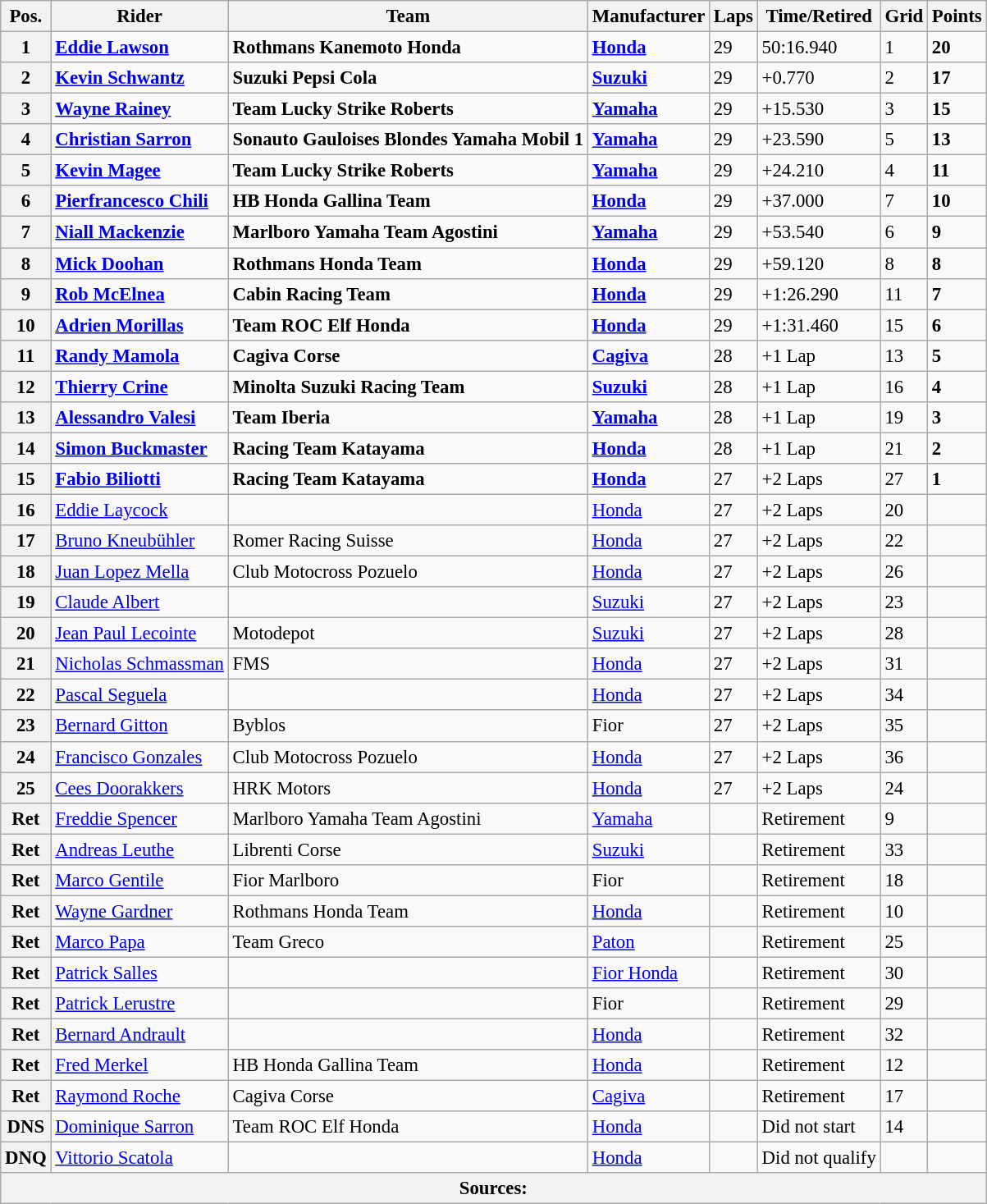<table class="wikitable" style="font-size: 95%;">
<tr>
<th>Pos.</th>
<th>Rider</th>
<th>Team</th>
<th>Manufacturer</th>
<th>Laps</th>
<th>Time/Retired</th>
<th>Grid</th>
<th>Points</th>
</tr>
<tr>
<th>1</th>
<td> <strong><a href='#'>Eddie Lawson</a></strong></td>
<td><strong>Rothmans Kanemoto Honda</strong></td>
<td><strong><a href='#'>Honda</a></strong></td>
<td>29</td>
<td>50:16.940</td>
<td>1</td>
<td><strong>20</strong></td>
</tr>
<tr>
<th>2</th>
<td> <strong><a href='#'>Kevin Schwantz</a></strong></td>
<td><strong>Suzuki Pepsi Cola</strong></td>
<td><strong><a href='#'>Suzuki</a></strong></td>
<td>29</td>
<td>+0.770</td>
<td>2</td>
<td><strong>17</strong></td>
</tr>
<tr>
<th>3</th>
<td> <strong><a href='#'>Wayne Rainey</a></strong></td>
<td><strong>Team Lucky Strike Roberts</strong></td>
<td><strong><a href='#'>Yamaha</a></strong></td>
<td>29</td>
<td>+15.530</td>
<td>3</td>
<td><strong>15</strong></td>
</tr>
<tr>
<th>4</th>
<td> <strong><a href='#'>Christian Sarron</a></strong></td>
<td><strong>Sonauto Gauloises Blondes Yamaha Mobil 1</strong></td>
<td><strong><a href='#'>Yamaha</a></strong></td>
<td>29</td>
<td>+23.590</td>
<td>5</td>
<td><strong>13</strong></td>
</tr>
<tr>
<th>5</th>
<td> <strong><a href='#'>Kevin Magee</a></strong></td>
<td><strong>Team Lucky Strike Roberts</strong></td>
<td><strong><a href='#'>Yamaha</a></strong></td>
<td>29</td>
<td>+24.210</td>
<td>4</td>
<td><strong>11</strong></td>
</tr>
<tr>
<th>6</th>
<td> <strong><a href='#'>Pierfrancesco Chili</a></strong></td>
<td><strong>HB Honda Gallina Team</strong></td>
<td><strong><a href='#'>Honda</a></strong></td>
<td>29</td>
<td>+37.000</td>
<td>7</td>
<td><strong>10</strong></td>
</tr>
<tr>
<th>7</th>
<td> <strong><a href='#'>Niall Mackenzie</a></strong></td>
<td><strong>Marlboro Yamaha Team Agostini</strong></td>
<td><strong><a href='#'>Yamaha</a></strong></td>
<td>29</td>
<td>+53.540</td>
<td>6</td>
<td><strong>9</strong></td>
</tr>
<tr>
<th>8</th>
<td> <strong><a href='#'>Mick Doohan</a></strong></td>
<td><strong>Rothmans Honda Team</strong></td>
<td><strong><a href='#'>Honda</a></strong></td>
<td>29</td>
<td>+59.120</td>
<td>8</td>
<td><strong>8</strong></td>
</tr>
<tr>
<th>9</th>
<td> <strong><a href='#'>Rob McElnea</a></strong></td>
<td><strong>Cabin Racing Team</strong></td>
<td><strong><a href='#'>Honda</a></strong></td>
<td>29</td>
<td>+1:26.290</td>
<td>11</td>
<td><strong>7</strong></td>
</tr>
<tr>
<th>10</th>
<td> <strong><a href='#'>Adrien Morillas</a></strong></td>
<td><strong>Team ROC Elf Honda</strong></td>
<td><strong><a href='#'>Honda</a></strong></td>
<td>29</td>
<td>+1:31.460</td>
<td>15</td>
<td><strong>6</strong></td>
</tr>
<tr>
<th>11</th>
<td> <strong><a href='#'>Randy Mamola</a></strong></td>
<td><strong>Cagiva Corse</strong></td>
<td><strong><a href='#'>Cagiva</a></strong></td>
<td>28</td>
<td>+1 Lap</td>
<td>13</td>
<td><strong>5</strong></td>
</tr>
<tr>
<th>12</th>
<td> <strong><a href='#'>Thierry Crine</a></strong></td>
<td><strong>Minolta Suzuki Racing Team</strong></td>
<td><strong><a href='#'>Suzuki</a></strong></td>
<td>28</td>
<td>+1 Lap</td>
<td>16</td>
<td><strong>4</strong></td>
</tr>
<tr>
<th>13</th>
<td> <strong><a href='#'>Alessandro Valesi</a></strong></td>
<td><strong>Team Iberia</strong></td>
<td><strong><a href='#'>Yamaha</a></strong></td>
<td>28</td>
<td>+1 Lap</td>
<td>19</td>
<td><strong>3</strong></td>
</tr>
<tr>
<th>14</th>
<td> <strong><a href='#'>Simon Buckmaster</a></strong></td>
<td><strong>Racing Team Katayama</strong></td>
<td><strong><a href='#'>Honda</a></strong></td>
<td>28</td>
<td>+1 Lap</td>
<td>21</td>
<td><strong>2</strong></td>
</tr>
<tr>
<th>15</th>
<td> <strong><a href='#'>Fabio Biliotti</a></strong></td>
<td><strong>Racing Team Katayama</strong></td>
<td><strong><a href='#'>Honda</a></strong></td>
<td>27</td>
<td>+2 Laps</td>
<td>27</td>
<td><strong>1</strong></td>
</tr>
<tr>
<th>16</th>
<td> <a href='#'>Eddie Laycock</a></td>
<td></td>
<td><a href='#'>Honda</a></td>
<td>27</td>
<td>+2 Laps</td>
<td>20</td>
<td></td>
</tr>
<tr>
<th>17</th>
<td> <a href='#'>Bruno Kneubühler</a></td>
<td>Romer Racing Suisse</td>
<td><a href='#'>Honda</a></td>
<td>27</td>
<td>+2 Laps</td>
<td>22</td>
<td></td>
</tr>
<tr>
<th>18</th>
<td> <a href='#'>Juan Lopez Mella</a></td>
<td>Club Motocross Pozuelo</td>
<td><a href='#'>Honda</a></td>
<td>27</td>
<td>+2 Laps</td>
<td>26</td>
<td></td>
</tr>
<tr>
<th>19</th>
<td> <a href='#'>Claude Albert</a></td>
<td></td>
<td><a href='#'>Suzuki</a></td>
<td>27</td>
<td>+2 Laps</td>
<td>23</td>
<td></td>
</tr>
<tr>
<th>20</th>
<td> <a href='#'>Jean Paul Lecointe</a></td>
<td>Motodepot</td>
<td><a href='#'>Suzuki</a></td>
<td>27</td>
<td>+2 Laps</td>
<td>28</td>
<td></td>
</tr>
<tr>
<th>21</th>
<td> <a href='#'>Nicholas Schmassman</a></td>
<td>FMS</td>
<td><a href='#'>Honda</a></td>
<td>27</td>
<td>+2 Laps</td>
<td>31</td>
<td></td>
</tr>
<tr>
<th>22</th>
<td> <a href='#'>Pascal Seguela</a></td>
<td></td>
<td><a href='#'>Honda</a></td>
<td>27</td>
<td>+2 Laps</td>
<td>34</td>
<td></td>
</tr>
<tr>
<th>23</th>
<td> <a href='#'>Bernard Gitton</a></td>
<td>Byblos</td>
<td>Fior</td>
<td>27</td>
<td>+2 Laps</td>
<td>35</td>
<td></td>
</tr>
<tr>
<th>24</th>
<td> <a href='#'>Francisco Gonzales</a></td>
<td>Club Motocross Pozuelo</td>
<td><a href='#'>Honda</a></td>
<td>27</td>
<td>+2 Laps</td>
<td>36</td>
<td></td>
</tr>
<tr>
<th>25</th>
<td> <a href='#'>Cees Doorakkers</a></td>
<td>HRK Motors</td>
<td><a href='#'>Honda</a></td>
<td>27</td>
<td>+2 Laps</td>
<td>24</td>
<td></td>
</tr>
<tr>
<th>Ret</th>
<td> <a href='#'>Freddie Spencer</a></td>
<td>Marlboro Yamaha Team Agostini</td>
<td><a href='#'>Yamaha</a></td>
<td></td>
<td>Retirement</td>
<td>9</td>
<td></td>
</tr>
<tr>
<th>Ret</th>
<td> <a href='#'>Andreas Leuthe</a></td>
<td>Librenti Corse</td>
<td><a href='#'>Suzuki</a></td>
<td></td>
<td>Retirement</td>
<td>33</td>
<td></td>
</tr>
<tr>
<th>Ret</th>
<td> <a href='#'>Marco Gentile</a></td>
<td>Fior Marlboro</td>
<td>Fior</td>
<td></td>
<td>Retirement</td>
<td>18</td>
<td></td>
</tr>
<tr>
<th>Ret</th>
<td> <a href='#'>Wayne Gardner</a></td>
<td>Rothmans Honda Team</td>
<td><a href='#'>Honda</a></td>
<td></td>
<td>Retirement</td>
<td>10</td>
<td></td>
</tr>
<tr>
<th>Ret</th>
<td> <a href='#'>Marco Papa</a></td>
<td>Team Greco</td>
<td><a href='#'>Paton</a></td>
<td></td>
<td>Retirement</td>
<td>25</td>
<td></td>
</tr>
<tr>
<th>Ret</th>
<td> <a href='#'>Patrick Salles</a></td>
<td></td>
<td><a href='#'>Fior Honda</a></td>
<td></td>
<td>Retirement</td>
<td>30</td>
<td></td>
</tr>
<tr>
<th>Ret</th>
<td> <a href='#'>Patrick Lerustre</a></td>
<td></td>
<td>Fior</td>
<td></td>
<td>Retirement</td>
<td>29</td>
<td></td>
</tr>
<tr>
<th>Ret</th>
<td> <a href='#'>Bernard Andrault</a></td>
<td></td>
<td><a href='#'>Honda</a></td>
<td></td>
<td>Retirement</td>
<td>32</td>
<td></td>
</tr>
<tr>
<th>Ret</th>
<td> <a href='#'>Fred Merkel</a></td>
<td>HB Honda Gallina Team</td>
<td><a href='#'>Honda</a></td>
<td></td>
<td>Retirement</td>
<td>12</td>
<td></td>
</tr>
<tr>
<th>Ret</th>
<td> <a href='#'>Raymond Roche</a></td>
<td>Cagiva Corse</td>
<td><a href='#'>Cagiva</a></td>
<td></td>
<td>Retirement</td>
<td>17</td>
<td></td>
</tr>
<tr>
<th>DNS</th>
<td> <a href='#'>Dominique Sarron</a></td>
<td>Team ROC Elf Honda</td>
<td><a href='#'>Honda</a></td>
<td></td>
<td>Did not start</td>
<td>14</td>
<td></td>
</tr>
<tr>
<th>DNQ</th>
<td> <a href='#'>Vittorio Scatola</a></td>
<td></td>
<td><a href='#'>Honda</a></td>
<td></td>
<td>Did not qualify</td>
<td></td>
<td></td>
</tr>
<tr>
<th colspan="10">Sources:</th>
</tr>
</table>
